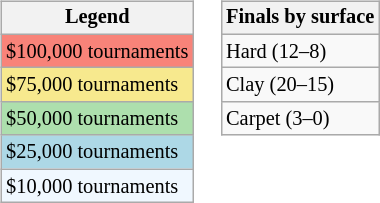<table>
<tr valign=top>
<td><br><table class=wikitable style="font-size:85%">
<tr>
<th>Legend</th>
</tr>
<tr style="background:#f88379;">
<td>$100,000 tournaments</td>
</tr>
<tr style="background:#f7e98e;">
<td>$75,000 tournaments</td>
</tr>
<tr style="background:#addfad;">
<td>$50,000 tournaments</td>
</tr>
<tr style="background:lightblue;">
<td>$25,000 tournaments</td>
</tr>
<tr style="background:#f0f8ff;">
<td>$10,000 tournaments</td>
</tr>
</table>
</td>
<td><br><table class=wikitable style=font-size:85%>
<tr>
<th>Finals by surface</th>
</tr>
<tr>
<td>Hard (12–8)</td>
</tr>
<tr>
<td>Clay (20–15)</td>
</tr>
<tr>
<td>Carpet (3–0)</td>
</tr>
</table>
</td>
</tr>
</table>
